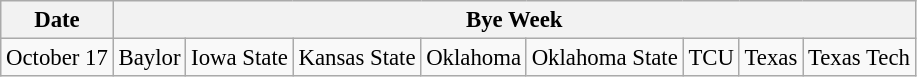<table class="wikitable" style="font-size:95%">
<tr>
<th>Date</th>
<th colspan="8">Bye Week</th>
</tr>
<tr>
<td>October 17</td>
<td>Baylor</td>
<td>Iowa State</td>
<td>Kansas State</td>
<td>Oklahoma</td>
<td>Oklahoma State</td>
<td>TCU</td>
<td>Texas</td>
<td>Texas Tech</td>
</tr>
</table>
